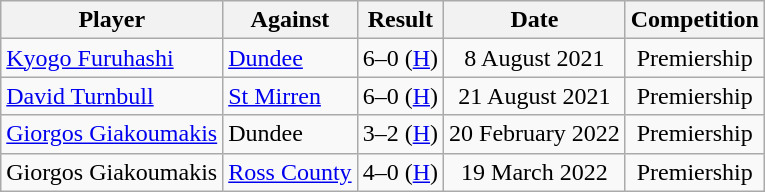<table class="wikitable sortable">
<tr>
<th>Player</th>
<th>Against</th>
<th>Result</th>
<th>Date</th>
<th>Competition</th>
</tr>
<tr>
<td> <a href='#'>Kyogo Furuhashi</a></td>
<td> <a href='#'>Dundee</a></td>
<td align=center>6–0 (<a href='#'>H</a>)</td>
<td align=center>8 August 2021</td>
<td align=center>Premiership</td>
</tr>
<tr>
<td> <a href='#'>David Turnbull</a></td>
<td> <a href='#'>St Mirren</a></td>
<td align=center>6–0 (<a href='#'>H</a>)</td>
<td align=center>21 August 2021</td>
<td align=center>Premiership</td>
</tr>
<tr>
<td> <a href='#'>Giorgos Giakoumakis</a></td>
<td> Dundee</td>
<td align=center>3–2 (<a href='#'>H</a>)</td>
<td align=center>20 February 2022</td>
<td align=center>Premiership</td>
</tr>
<tr>
<td> Giorgos Giakoumakis</td>
<td> <a href='#'>Ross County</a></td>
<td align=center>4–0 (<a href='#'>H</a>)</td>
<td align=center>19 March 2022</td>
<td align=center>Premiership</td>
</tr>
</table>
